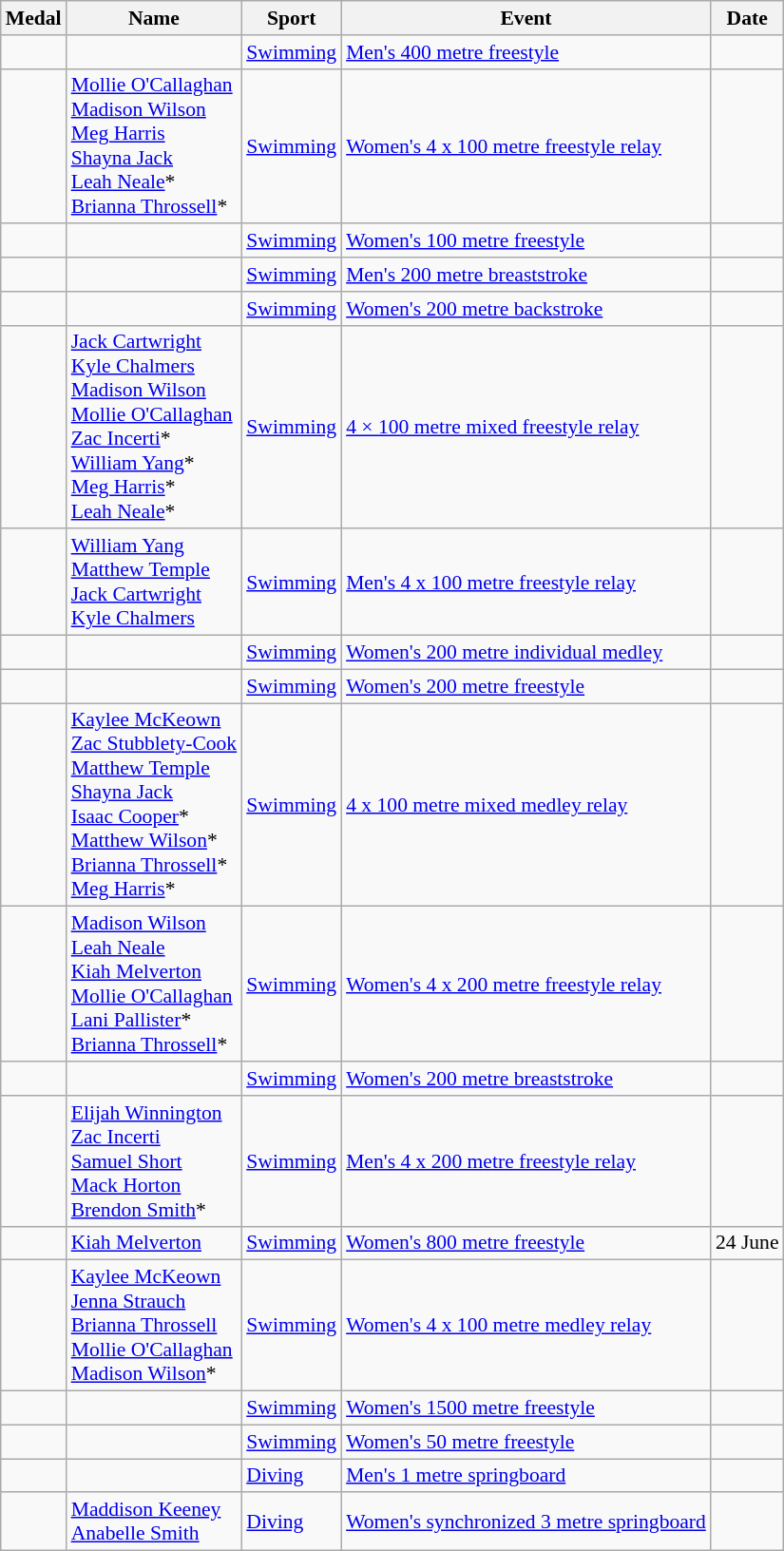<table class="wikitable sortable" style="font-size:90%">
<tr>
<th>Medal</th>
<th>Name</th>
<th>Sport</th>
<th>Event</th>
<th>Date</th>
</tr>
<tr>
<td></td>
<td></td>
<td><a href='#'>Swimming</a></td>
<td><a href='#'>Men's 400 metre freestyle</a></td>
<td></td>
</tr>
<tr>
<td></td>
<td><a href='#'>Mollie O'Callaghan</a><br><a href='#'>Madison Wilson</a><br><a href='#'>Meg Harris</a><br><a href='#'>Shayna Jack</a><br><a href='#'>Leah Neale</a>*<br><a href='#'>Brianna Throssell</a>*</td>
<td><a href='#'>Swimming</a></td>
<td><a href='#'>Women's 4 x 100 metre freestyle relay</a></td>
<td></td>
</tr>
<tr>
<td></td>
<td></td>
<td><a href='#'>Swimming</a></td>
<td><a href='#'>Women's 100 metre freestyle</a></td>
<td></td>
</tr>
<tr>
<td></td>
<td></td>
<td><a href='#'>Swimming</a></td>
<td><a href='#'>Men's 200 metre breaststroke</a></td>
<td></td>
</tr>
<tr>
<td></td>
<td></td>
<td><a href='#'>Swimming</a></td>
<td><a href='#'>Women's 200 metre backstroke</a></td>
<td></td>
</tr>
<tr>
<td></td>
<td><a href='#'>Jack Cartwright</a><br><a href='#'>Kyle Chalmers</a><br><a href='#'>Madison Wilson</a><br><a href='#'>Mollie O'Callaghan</a><br><a href='#'>Zac Incerti</a>*<br><a href='#'>William Yang</a>*<br><a href='#'>Meg Harris</a>*<br><a href='#'>Leah Neale</a>*</td>
<td><a href='#'>Swimming</a></td>
<td><a href='#'>4 × 100 metre mixed freestyle relay</a></td>
<td></td>
</tr>
<tr>
<td></td>
<td><a href='#'>William Yang</a><br><a href='#'>Matthew Temple</a><br><a href='#'>Jack Cartwright</a><br><a href='#'>Kyle Chalmers</a></td>
<td><a href='#'>Swimming</a></td>
<td><a href='#'>Men's 4 x 100 metre freestyle relay</a></td>
<td></td>
</tr>
<tr>
<td></td>
<td></td>
<td><a href='#'>Swimming</a></td>
<td><a href='#'>Women's 200 metre individual medley</a></td>
<td></td>
</tr>
<tr>
<td></td>
<td></td>
<td><a href='#'>Swimming</a></td>
<td><a href='#'>Women's 200 metre freestyle</a></td>
<td></td>
</tr>
<tr>
<td></td>
<td><a href='#'>Kaylee McKeown</a><br><a href='#'>Zac Stubblety-Cook</a><br><a href='#'>Matthew Temple</a><br><a href='#'>Shayna Jack</a><br><a href='#'>Isaac Cooper</a>*<br><a href='#'>Matthew Wilson</a>*<br><a href='#'>Brianna Throssell</a>*<br><a href='#'>Meg Harris</a>*</td>
<td><a href='#'>Swimming</a></td>
<td><a href='#'>4 x 100 metre mixed medley relay</a></td>
<td></td>
</tr>
<tr>
<td></td>
<td><a href='#'>Madison Wilson</a><br><a href='#'>Leah Neale</a><br><a href='#'>Kiah Melverton</a><br><a href='#'>Mollie O'Callaghan</a><br><a href='#'>Lani Pallister</a>*<br><a href='#'>Brianna Throssell</a>*</td>
<td><a href='#'>Swimming</a></td>
<td><a href='#'>Women's 4 x 200 metre freestyle relay</a></td>
<td></td>
</tr>
<tr>
<td></td>
<td></td>
<td><a href='#'>Swimming</a></td>
<td><a href='#'>Women's 200 metre breaststroke</a></td>
<td></td>
</tr>
<tr>
<td></td>
<td><a href='#'>Elijah Winnington</a><br><a href='#'>Zac Incerti</a><br><a href='#'>Samuel Short</a><br><a href='#'>Mack Horton</a><br><a href='#'>Brendon Smith</a>*</td>
<td><a href='#'>Swimming</a></td>
<td><a href='#'>Men's 4 x 200 metre freestyle relay</a></td>
<td></td>
</tr>
<tr>
<td></td>
<td><a href='#'>Kiah Melverton</a></td>
<td><a href='#'>Swimming</a></td>
<td><a href='#'>Women's 800 metre freestyle</a></td>
<td>24 June</td>
</tr>
<tr>
<td></td>
<td><a href='#'>Kaylee McKeown</a><br><a href='#'>Jenna Strauch</a><br><a href='#'>Brianna Throssell</a><br><a href='#'>Mollie O'Callaghan</a><br><a href='#'>Madison Wilson</a>*</td>
<td><a href='#'>Swimming</a></td>
<td><a href='#'>Women's 4 x 100 metre medley relay</a></td>
<td></td>
</tr>
<tr>
<td></td>
<td></td>
<td><a href='#'>Swimming</a></td>
<td><a href='#'>Women's 1500 metre freestyle</a></td>
<td></td>
</tr>
<tr>
<td></td>
<td></td>
<td><a href='#'>Swimming</a></td>
<td><a href='#'>Women's 50 metre freestyle</a></td>
<td></td>
</tr>
<tr>
<td></td>
<td></td>
<td><a href='#'>Diving</a></td>
<td><a href='#'>Men's 1 metre springboard</a></td>
<td></td>
</tr>
<tr>
<td></td>
<td><a href='#'>Maddison Keeney</a><br><a href='#'>Anabelle Smith</a></td>
<td><a href='#'>Diving</a></td>
<td><a href='#'>Women's synchronized 3 metre springboard</a></td>
<td></td>
</tr>
</table>
